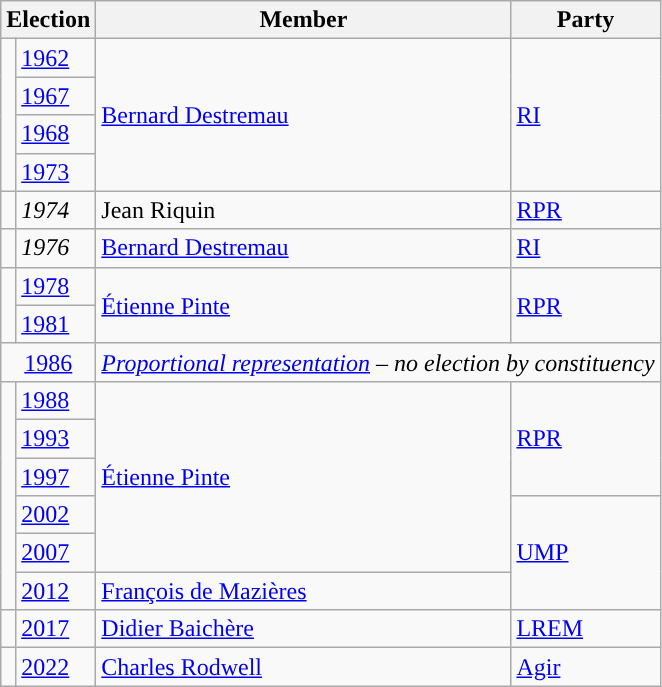<table class="wikitable">
<tr>
<th colspan=2>Election</th>
<th>Member</th>
<th>Party</th>
</tr>
<tr>
<td rowspan="4" style="color:inherit;background-color: "></td>
<td><a href='#'>1962</a></td>
<td rowspan="4"><a href='#'>Bernard Destremau</a></td>
<td rowspan="4"><a href='#'>RI</a></td>
</tr>
<tr>
<td><a href='#'>1967</a></td>
</tr>
<tr>
<td><a href='#'>1968</a></td>
</tr>
<tr>
<td><a href='#'>1973</a></td>
</tr>
<tr>
<td style="color:inherit;background-color: "></td>
<td><em>1974</em></td>
<td>Jean Riquin</td>
<td><a href='#'>RPR</a></td>
</tr>
<tr>
<td style="color:inherit;background-color: "></td>
<td><em>1976</em></td>
<td><a href='#'>Bernard Destremau</a></td>
<td><a href='#'>RI</a></td>
</tr>
<tr>
<td rowspan="2" style="color:inherit;background-color: "></td>
<td><a href='#'>1978</a></td>
<td rowspan="2"><a href='#'>Étienne Pinte</a></td>
<td rowspan="2"><a href='#'>RPR</a></td>
</tr>
<tr>
<td><a href='#'>1981</a></td>
</tr>
<tr>
<td colspan=2 align="center"><a href='#'>1986</a></td>
<td colspan=2><em><a href='#'>Proportional representation</a> – no election by constituency</em></td>
</tr>
<tr>
<td rowspan="6" style="color:inherit;background-color: "></td>
<td><a href='#'>1988</a></td>
<td rowspan="5"><a href='#'>Étienne Pinte</a></td>
<td rowspan="3"><a href='#'>RPR</a></td>
</tr>
<tr>
<td><a href='#'>1993</a></td>
</tr>
<tr>
<td><a href='#'>1997</a></td>
</tr>
<tr>
<td><a href='#'>2002</a></td>
<td rowspan="3"><a href='#'>UMP</a></td>
</tr>
<tr>
<td><a href='#'>2007</a></td>
</tr>
<tr>
<td><a href='#'>2012</a></td>
<td><a href='#'>François de Mazières</a></td>
</tr>
<tr>
<td style="color:inherit;background-color: "></td>
<td><a href='#'>2017</a></td>
<td><a href='#'>Didier Baichère</a></td>
<td><a href='#'>LREM</a></td>
</tr>
<tr>
<td style="color:inherit;background-color: "></td>
<td><a href='#'>2022</a></td>
<td><a href='#'>Charles Rodwell</a></td>
<td><a href='#'>Agir</a></td>
</tr>
</table>
